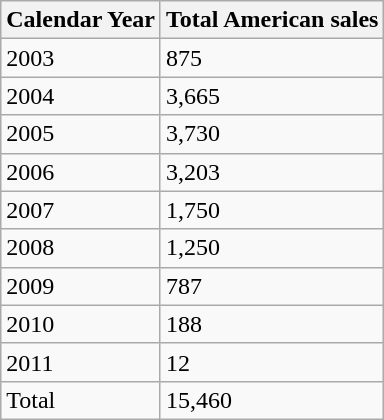<table class="wikitable defaultcenter col1left">
<tr>
<th>Calendar Year</th>
<th>Total American sales</th>
</tr>
<tr>
<td>2003</td>
<td>875</td>
</tr>
<tr>
<td>2004</td>
<td>3,665</td>
</tr>
<tr>
<td>2005</td>
<td>3,730</td>
</tr>
<tr>
<td>2006</td>
<td>3,203</td>
</tr>
<tr>
<td>2007</td>
<td>1,750</td>
</tr>
<tr>
<td>2008</td>
<td>1,250</td>
</tr>
<tr>
<td>2009</td>
<td>787</td>
</tr>
<tr>
<td>2010</td>
<td>188</td>
</tr>
<tr>
<td>2011</td>
<td>12</td>
</tr>
<tr>
<td>Total</td>
<td>15,460</td>
</tr>
</table>
